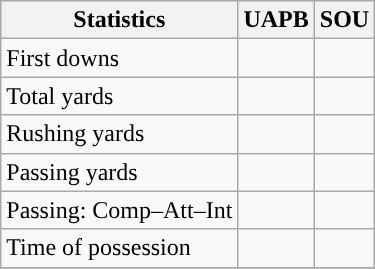<table class="wikitable" style="float: left;">
<tr>
<th>Statistics</th>
<th>UAPB</th>
<th>SOU</th>
</tr>
<tr>
<td>First downs</td>
<td></td>
<td></td>
</tr>
<tr>
<td>Total yards</td>
<td></td>
<td></td>
</tr>
<tr>
<td>Rushing yards</td>
<td></td>
<td></td>
</tr>
<tr>
<td>Passing yards</td>
<td></td>
<td></td>
</tr>
<tr>
<td>Passing: Comp–Att–Int</td>
<td></td>
<td></td>
</tr>
<tr>
<td>Time of possession</td>
<td></td>
<td></td>
</tr>
<tr>
</tr>
</table>
